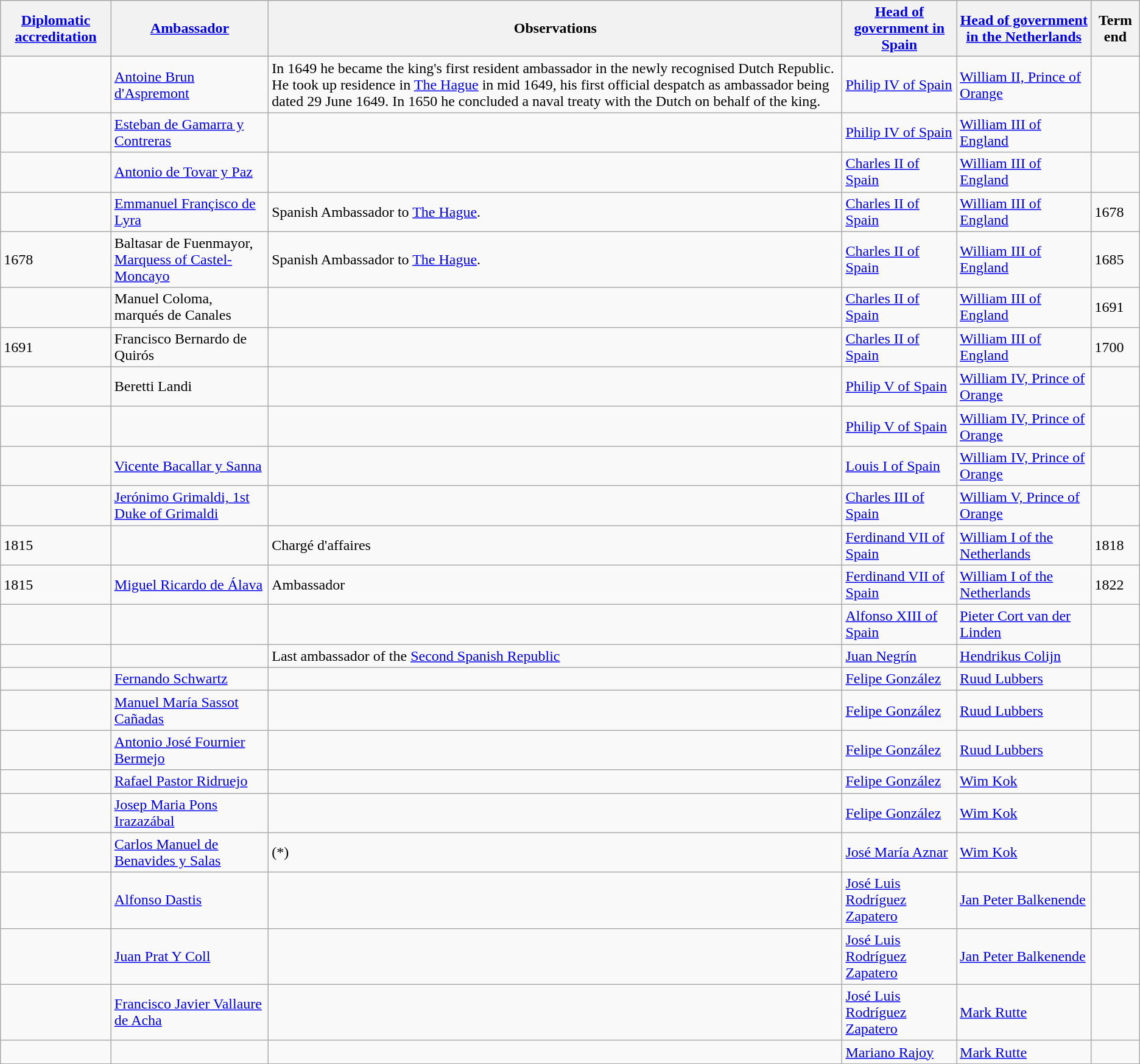<table class="wikitable sortable">
<tr>
<th><a href='#'>Diplomatic accreditation</a></th>
<th><a href='#'>Ambassador</a></th>
<th>Observations</th>
<th><a href='#'>Head of government in Spain</a></th>
<th><a href='#'>Head of government in the Netherlands</a></th>
<th>Term end</th>
</tr>
<tr>
<td></td>
<td><a href='#'>Antoine Brun d'Aspremont</a></td>
<td>In 1649 he became the king's first resident ambassador in the newly recognised Dutch Republic. He took up residence in <a href='#'>The Hague</a> in mid 1649, his first official despatch as ambassador being dated 29 June 1649. In 1650 he concluded a naval treaty with the Dutch on behalf of the king.</td>
<td><a href='#'>Philip IV of Spain</a></td>
<td><a href='#'>William II, Prince of Orange</a></td>
<td></td>
</tr>
<tr>
<td></td>
<td><a href='#'>Esteban de Gamarra y Contreras</a></td>
<td></td>
<td><a href='#'>Philip IV of Spain</a></td>
<td><a href='#'>William III of England</a></td>
<td></td>
</tr>
<tr>
<td></td>
<td><a href='#'>Antonio de Tovar y Paz</a></td>
<td></td>
<td><a href='#'>Charles II of Spain</a></td>
<td><a href='#'>William III of England</a></td>
<td></td>
</tr>
<tr>
<td></td>
<td><a href='#'>Emmanuel Françisco de Lyra</a></td>
<td>Spanish Ambassador to <a href='#'>The Hague</a>.</td>
<td><a href='#'>Charles II of Spain</a></td>
<td><a href='#'>William III of England</a></td>
<td>1678</td>
</tr>
<tr>
<td>1678</td>
<td>Baltasar de Fuenmayor, <a href='#'>Marquess of Castel-Moncayo</a></td>
<td>Spanish Ambassador to <a href='#'>The Hague</a>.</td>
<td><a href='#'>Charles II of Spain</a></td>
<td><a href='#'>William III of England</a></td>
<td>1685</td>
</tr>
<tr>
<td></td>
<td>Manuel Coloma, marqués de Canales</td>
<td></td>
<td><a href='#'>Charles II of Spain</a></td>
<td><a href='#'>William III of England</a></td>
<td>1691</td>
</tr>
<tr>
<td>1691</td>
<td>Francisco Bernardo de Quirós</td>
<td></td>
<td><a href='#'>Charles II of Spain</a></td>
<td><a href='#'>William III of England</a></td>
<td>1700</td>
</tr>
<tr>
<td></td>
<td>Beretti Landi</td>
<td></td>
<td><a href='#'>Philip V of Spain</a></td>
<td><a href='#'>William IV, Prince of Orange</a></td>
<td></td>
</tr>
<tr>
<td></td>
<td></td>
<td></td>
<td><a href='#'>Philip V of Spain</a></td>
<td><a href='#'>William IV, Prince of Orange</a></td>
<td></td>
</tr>
<tr>
<td></td>
<td><a href='#'>Vicente Bacallar y Sanna</a></td>
<td></td>
<td><a href='#'>Louis I of Spain</a></td>
<td><a href='#'>William IV, Prince of Orange</a></td>
<td></td>
</tr>
<tr>
<td></td>
<td><a href='#'>Jerónimo Grimaldi, 1st Duke of Grimaldi</a></td>
<td></td>
<td><a href='#'>Charles III of Spain</a></td>
<td><a href='#'>William V, Prince of Orange</a></td>
<td></td>
</tr>
<tr>
<td>1815</td>
<td></td>
<td>Chargé d'affaires</td>
<td><a href='#'>Ferdinand VII of Spain</a></td>
<td><a href='#'>William I of the Netherlands</a></td>
<td>1818</td>
</tr>
<tr>
<td>1815</td>
<td><a href='#'>Miguel Ricardo de Álava</a></td>
<td>Ambassador</td>
<td><a href='#'>Ferdinand VII of Spain</a></td>
<td><a href='#'>William I of the Netherlands</a></td>
<td>1822</td>
</tr>
<tr>
<td></td>
<td></td>
<td></td>
<td><a href='#'>Alfonso XIII of Spain</a></td>
<td><a href='#'>Pieter Cort van der Linden</a></td>
<td></td>
</tr>
<tr>
<td></td>
<td></td>
<td>Last ambassador of the <a href='#'>Second Spanish Republic</a></td>
<td><a href='#'>Juan Negrín</a></td>
<td><a href='#'>Hendrikus Colijn</a></td>
<td></td>
</tr>
<tr>
<td></td>
<td><a href='#'>Fernando Schwartz</a></td>
<td></td>
<td><a href='#'>Felipe González </a></td>
<td><a href='#'>Ruud Lubbers</a></td>
<td></td>
</tr>
<tr>
<td></td>
<td><a href='#'>Manuel María Sassot Cañadas</a></td>
<td></td>
<td><a href='#'>Felipe González </a></td>
<td><a href='#'>Ruud Lubbers</a></td>
<td></td>
</tr>
<tr>
<td></td>
<td><a href='#'>Antonio José Fournier Bermejo</a></td>
<td></td>
<td><a href='#'>Felipe González </a></td>
<td><a href='#'>Ruud Lubbers</a></td>
<td></td>
</tr>
<tr>
<td></td>
<td><a href='#'>Rafael Pastor Ridruejo </a></td>
<td></td>
<td><a href='#'>Felipe González </a></td>
<td><a href='#'>Wim Kok</a></td>
<td></td>
</tr>
<tr>
<td></td>
<td><a href='#'>Josep Maria Pons Irazazábal</a></td>
<td></td>
<td><a href='#'>Felipe González </a></td>
<td><a href='#'>Wim Kok</a></td>
<td></td>
</tr>
<tr>
<td></td>
<td><a href='#'>Carlos Manuel de Benavides y Salas</a></td>
<td>(*)</td>
<td><a href='#'>José María Aznar </a></td>
<td><a href='#'>Wim Kok</a></td>
<td></td>
</tr>
<tr>
<td></td>
<td><a href='#'>Alfonso Dastis</a></td>
<td></td>
<td><a href='#'>José Luis Rodríguez Zapatero </a></td>
<td><a href='#'>Jan Peter Balkenende</a></td>
<td></td>
</tr>
<tr>
<td></td>
<td><a href='#'>Juan Prat Y Coll</a></td>
<td></td>
<td><a href='#'>José Luis Rodríguez Zapatero </a></td>
<td><a href='#'>Jan Peter Balkenende</a></td>
<td></td>
</tr>
<tr>
<td></td>
<td><a href='#'>Francisco Javier Vallaure de Acha</a></td>
<td></td>
<td><a href='#'>José Luis Rodríguez Zapatero </a></td>
<td><a href='#'>Mark Rutte</a></td>
<td></td>
</tr>
<tr>
<td></td>
<td></td>
<td></td>
<td><a href='#'>Mariano Rajoy</a></td>
<td><a href='#'>Mark Rutte</a></td>
<td></td>
</tr>
</table>
